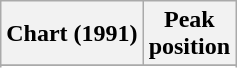<table class="wikitable sortable">
<tr>
<th align="left">Chart (1991)</th>
<th align="center">Peak<br>position</th>
</tr>
<tr>
</tr>
<tr>
</tr>
</table>
